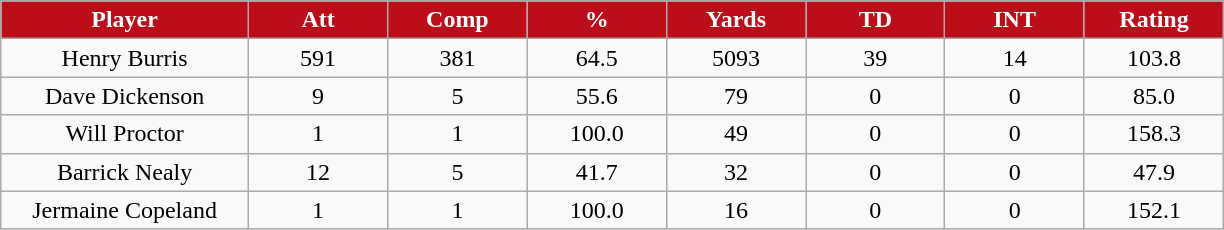<table class="wikitable sortable">
<tr>
<th style="background:#bd0d18;color:white;" width="16%">Player</th>
<th style="background:#bd0d18;color:white;" width="9%">Att</th>
<th style="background:#bd0d18;color:white;" width="9%">Comp</th>
<th style="background:#bd0d18;color:white;" width="9%">%</th>
<th style="background:#bd0d18;color:white;" width="9%">Yards</th>
<th style="background:#bd0d18;color:white;" width="9%">TD</th>
<th style="background:#bd0d18;color:white;" width="9%">INT</th>
<th style="background:#bd0d18;color:white;" width="9%">Rating</th>
</tr>
<tr style="text-align:center;">
<td>Henry Burris</td>
<td>591</td>
<td>381</td>
<td>64.5</td>
<td>5093</td>
<td>39</td>
<td>14</td>
<td>103.8</td>
</tr>
<tr style="text-align:center;">
<td>Dave Dickenson</td>
<td>9</td>
<td>5</td>
<td>55.6</td>
<td>79</td>
<td>0</td>
<td>0</td>
<td>85.0</td>
</tr>
<tr style="text-align:center;">
<td>Will Proctor</td>
<td>1</td>
<td>1</td>
<td>100.0</td>
<td>49</td>
<td>0</td>
<td>0</td>
<td>158.3</td>
</tr>
<tr style="text-align:center;">
<td>Barrick Nealy</td>
<td>12</td>
<td>5</td>
<td>41.7</td>
<td>32</td>
<td>0</td>
<td>0</td>
<td>47.9</td>
</tr>
<tr style="text-align:center;">
<td>Jermaine Copeland</td>
<td>1</td>
<td>1</td>
<td>100.0</td>
<td>16</td>
<td>0</td>
<td>0</td>
<td>152.1</td>
</tr>
</table>
